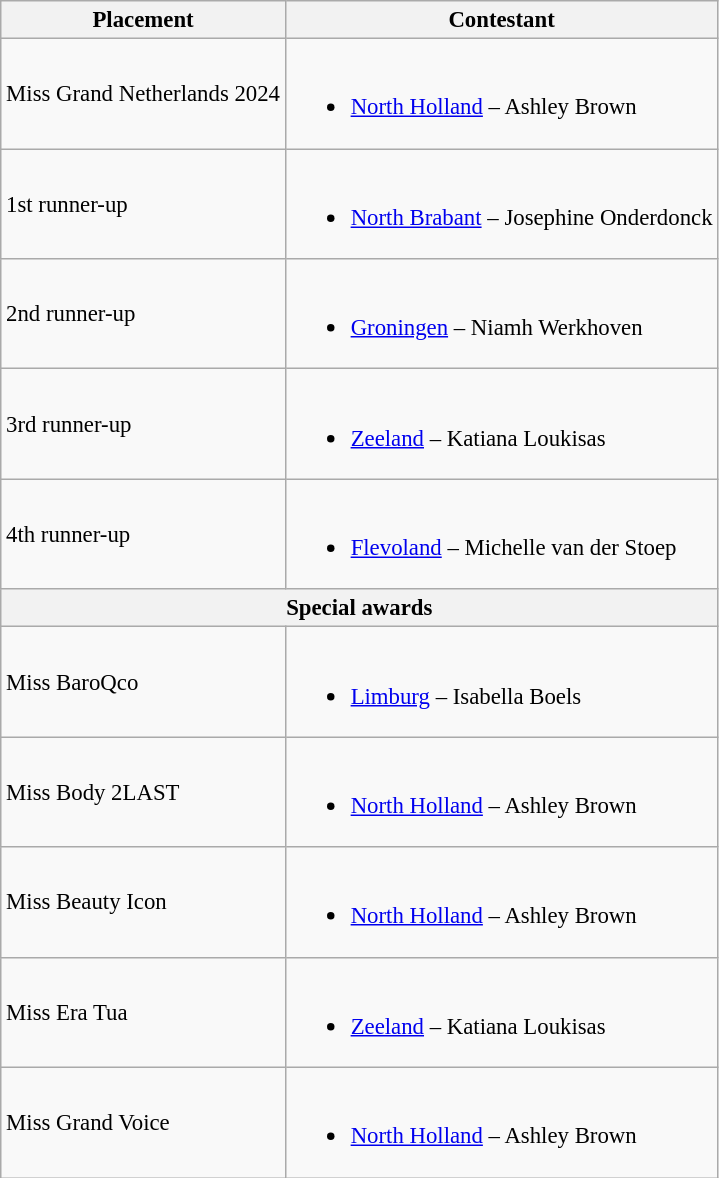<table class="wikitable col1center col2left" style="font-size: 95%;">
<tr>
<th>Placement</th>
<th>Contestant</th>
</tr>
<tr>
<td>Miss Grand Netherlands 2024</td>
<td><br><ul><li><a href='#'>North Holland</a> – Ashley Brown</li></ul></td>
</tr>
<tr>
<td>1st runner-up</td>
<td><br><ul><li><a href='#'>North Brabant</a> – Josephine Onderdonck</li></ul></td>
</tr>
<tr>
<td>2nd runner-up</td>
<td><br><ul><li><a href='#'>Groningen</a> – Niamh Werkhoven</li></ul></td>
</tr>
<tr>
<td>3rd runner-up</td>
<td><br><ul><li><a href='#'>Zeeland</a> – Katiana Loukisas</li></ul></td>
</tr>
<tr>
<td>4th runner-up</td>
<td><br><ul><li><a href='#'>Flevoland</a> – Michelle van der Stoep</li></ul></td>
</tr>
<tr>
<th colspan=2>Special awards</th>
</tr>
<tr>
<td>Miss BaroQco</td>
<td><br><ul><li><a href='#'>Limburg</a> – Isabella Boels</li></ul></td>
</tr>
<tr>
<td>Miss Body 2LAST</td>
<td><br><ul><li><a href='#'>North Holland</a> – Ashley Brown</li></ul></td>
</tr>
<tr>
<td>Miss Beauty Icon</td>
<td><br><ul><li><a href='#'>North Holland</a> – Ashley Brown</li></ul></td>
</tr>
<tr>
<td>Miss Era Tua</td>
<td><br><ul><li><a href='#'>Zeeland</a> – Katiana Loukisas</li></ul></td>
</tr>
<tr>
<td>Miss Grand Voice</td>
<td><br><ul><li><a href='#'>North Holland</a> – Ashley Brown</li></ul></td>
</tr>
</table>
